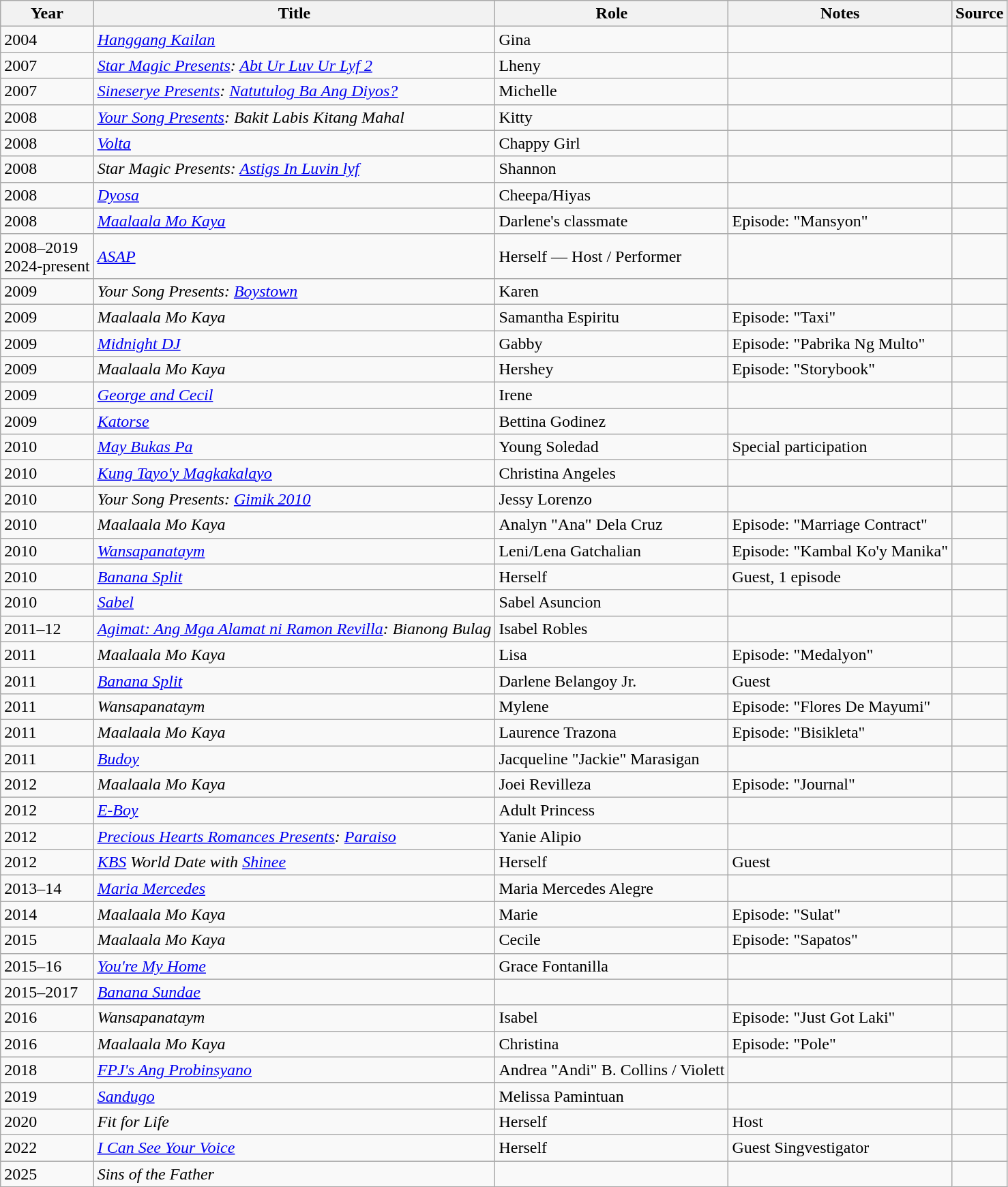<table class="wikitable sortable">
<tr>
<th>Year</th>
<th>Title</th>
<th>Role</th>
<th class="unsortable">Notes</th>
<th class="unsortable">Source</th>
</tr>
<tr>
<td>2004</td>
<td><em><a href='#'>Hanggang Kailan</a></em></td>
<td>Gina</td>
<td></td>
<td></td>
</tr>
<tr>
<td>2007</td>
<td><em><a href='#'>Star Magic Presents</a>: <a href='#'>Abt Ur Luv Ur Lyf 2</a></em></td>
<td>Lheny</td>
<td></td>
<td></td>
</tr>
<tr>
<td>2007</td>
<td><em><a href='#'>Sineserye Presents</a>: <a href='#'>Natutulog Ba Ang Diyos?</a></em></td>
<td>Michelle</td>
<td></td>
<td></td>
</tr>
<tr>
<td>2008</td>
<td><em><a href='#'>Your Song Presents</a>: Bakit Labis Kitang Mahal</em></td>
<td>Kitty</td>
<td></td>
<td></td>
</tr>
<tr>
<td>2008</td>
<td><em><a href='#'>Volta</a></em></td>
<td>Chappy Girl</td>
<td></td>
<td></td>
</tr>
<tr>
<td>2008</td>
<td><em>Star Magic Presents: <a href='#'> Astigs In Luvin lyf</a></em></td>
<td>Shannon</td>
<td></td>
<td></td>
</tr>
<tr>
<td>2008</td>
<td><em><a href='#'>Dyosa</a></em></td>
<td>Cheepa/Hiyas</td>
<td></td>
<td></td>
</tr>
<tr>
<td>2008</td>
<td><em><a href='#'>Maalaala Mo Kaya</a></em></td>
<td>Darlene's classmate</td>
<td>Episode: "Mansyon"</td>
<td></td>
</tr>
<tr>
<td>2008–2019 <br> 2024-present</td>
<td><em><a href='#'>ASAP</a></em></td>
<td>Herself — Host / Performer</td>
<td></td>
<td></td>
</tr>
<tr>
<td>2009</td>
<td><em>Your Song Presents: <a href='#'>Boystown</a></em></td>
<td>Karen</td>
<td></td>
<td></td>
</tr>
<tr>
<td>2009</td>
<td><em>Maalaala Mo Kaya</em></td>
<td>Samantha Espiritu</td>
<td>Episode: "Taxi"</td>
<td></td>
</tr>
<tr>
<td>2009</td>
<td><em><a href='#'>Midnight DJ</a></em></td>
<td>Gabby</td>
<td>Episode: "Pabrika Ng Multo"</td>
<td></td>
</tr>
<tr>
<td>2009</td>
<td><em>Maalaala Mo Kaya</em></td>
<td>Hershey</td>
<td>Episode: "Storybook"</td>
<td></td>
</tr>
<tr>
<td>2009</td>
<td><em><a href='#'>George and Cecil</a></em></td>
<td>Irene</td>
<td></td>
<td></td>
</tr>
<tr>
<td>2009</td>
<td><em><a href='#'>Katorse</a></em></td>
<td>Bettina Godinez</td>
<td></td>
<td></td>
</tr>
<tr>
<td>2010</td>
<td><em><a href='#'>May Bukas Pa</a></em></td>
<td>Young Soledad</td>
<td>Special participation</td>
<td></td>
</tr>
<tr>
<td>2010</td>
<td><em><a href='#'>Kung Tayo'y Magkakalayo</a></em></td>
<td>Christina Angeles</td>
<td></td>
<td></td>
</tr>
<tr>
<td>2010</td>
<td><em>Your Song Presents: <a href='#'>Gimik 2010</a></em></td>
<td>Jessy Lorenzo</td>
<td></td>
<td></td>
</tr>
<tr>
<td>2010</td>
<td><em>Maalaala Mo Kaya</em></td>
<td>Analyn "Ana" Dela Cruz</td>
<td>Episode: "Marriage Contract"</td>
<td></td>
</tr>
<tr>
<td>2010</td>
<td><em><a href='#'>Wansapanataym</a></em></td>
<td>Leni/Lena Gatchalian</td>
<td>Episode: "Kambal Ko'y Manika"</td>
<td></td>
</tr>
<tr>
<td>2010</td>
<td><em><a href='#'>Banana Split</a></em></td>
<td>Herself</td>
<td>Guest, 1 episode</td>
<td></td>
</tr>
<tr>
<td>2010</td>
<td><em><a href='#'>Sabel</a></em></td>
<td>Sabel Asuncion</td>
<td></td>
<td></td>
</tr>
<tr>
<td>2011–12</td>
<td><em><a href='#'>Agimat: Ang Mga Alamat ni Ramon Revilla</a>: Bianong Bulag</em></td>
<td>Isabel Robles</td>
<td></td>
<td></td>
</tr>
<tr>
<td>2011</td>
<td><em>Maalaala Mo Kaya</em></td>
<td>Lisa</td>
<td>Episode: "Medalyon"</td>
<td></td>
</tr>
<tr>
<td>2011</td>
<td><em><a href='#'>Banana Split</a></em></td>
<td>Darlene Belangoy Jr.</td>
<td>Guest</td>
<td></td>
</tr>
<tr>
<td>2011</td>
<td><em>Wansapanataym</em></td>
<td>Mylene</td>
<td>Episode: "Flores De Mayumi"</td>
<td></td>
</tr>
<tr>
<td>2011</td>
<td><em>Maalaala Mo Kaya</em></td>
<td>Laurence Trazona</td>
<td>Episode: "Bisikleta"</td>
<td></td>
</tr>
<tr>
<td>2011</td>
<td><em><a href='#'>Budoy</a></em></td>
<td>Jacqueline "Jackie" Marasigan</td>
<td></td>
<td></td>
</tr>
<tr>
<td>2012</td>
<td><em>Maalaala Mo Kaya</em></td>
<td>Joei Revilleza</td>
<td>Episode: "Journal"</td>
<td></td>
</tr>
<tr>
<td>2012</td>
<td><em><a href='#'>E-Boy</a></em></td>
<td>Adult Princess</td>
<td></td>
<td></td>
</tr>
<tr>
<td>2012</td>
<td><em><a href='#'>Precious Hearts Romances Presents</a>: <a href='#'>Paraiso</a></em></td>
<td>Yanie Alipio</td>
<td></td>
<td></td>
</tr>
<tr>
<td>2012</td>
<td><em><a href='#'>KBS</a> World Date with <a href='#'>Shinee</a></em></td>
<td>Herself</td>
<td>Guest</td>
<td></td>
</tr>
<tr>
<td>2013–14</td>
<td><em><a href='#'>Maria Mercedes</a></em></td>
<td>Maria Mercedes Alegre</td>
<td></td>
<td></td>
</tr>
<tr>
<td>2014</td>
<td><em>Maalaala Mo Kaya</em></td>
<td>Marie</td>
<td>Episode: "Sulat"</td>
<td></td>
</tr>
<tr>
<td>2015</td>
<td><em>Maalaala Mo Kaya</em></td>
<td>Cecile</td>
<td>Episode: "Sapatos"</td>
<td></td>
</tr>
<tr>
<td>2015–16</td>
<td><em><a href='#'>You're My Home</a></em></td>
<td>Grace Fontanilla</td>
<td></td>
<td></td>
</tr>
<tr>
<td>2015–2017</td>
<td><em><a href='#'>Banana Sundae</a></em></td>
<td></td>
<td></td>
<td></td>
</tr>
<tr>
<td>2016</td>
<td><em>Wansapanataym</em></td>
<td>Isabel</td>
<td>Episode: "Just Got Laki"</td>
<td></td>
</tr>
<tr>
<td>2016</td>
<td><em>Maalaala Mo Kaya</em></td>
<td>Christina</td>
<td>Episode: "Pole"</td>
<td></td>
</tr>
<tr>
<td>2018</td>
<td><em><a href='#'>FPJ's Ang Probinsyano</a></em></td>
<td>Andrea "Andi" B. Collins / Violett</td>
<td></td>
<td></td>
</tr>
<tr>
<td>2019</td>
<td><em><a href='#'>Sandugo</a></em></td>
<td>Melissa Pamintuan</td>
<td></td>
<td></td>
</tr>
<tr>
<td>2020</td>
<td><em>Fit for Life</em></td>
<td>Herself</td>
<td>Host</td>
<td></td>
</tr>
<tr>
<td>2022</td>
<td><em><a href='#'>I Can See Your Voice</a></em></td>
<td>Herself</td>
<td>Guest Singvestigator</td>
<td></td>
</tr>
<tr>
<td>2025</td>
<td><em>Sins of the Father</em></td>
<td></td>
<td></td>
<td></td>
</tr>
</table>
